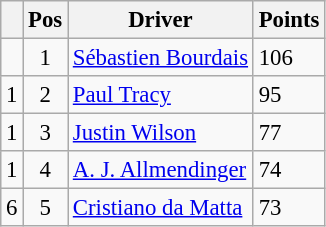<table class="wikitable" style="font-size: 95%;">
<tr>
<th></th>
<th>Pos</th>
<th>Driver</th>
<th>Points</th>
</tr>
<tr>
<td align="left"></td>
<td align="center">1</td>
<td> <a href='#'>Sébastien Bourdais</a></td>
<td align="left">106</td>
</tr>
<tr>
<td align="left"> 1</td>
<td align="center">2</td>
<td> <a href='#'>Paul Tracy</a></td>
<td align="left">95</td>
</tr>
<tr>
<td align="left"> 1</td>
<td align="center">3</td>
<td> <a href='#'>Justin Wilson</a></td>
<td align="left">77</td>
</tr>
<tr>
<td align="left"> 1</td>
<td align="center">4</td>
<td> <a href='#'>A. J. Allmendinger</a></td>
<td align="left">74</td>
</tr>
<tr>
<td align="left"> 6</td>
<td align="center">5</td>
<td> <a href='#'>Cristiano da Matta</a></td>
<td align="left">73</td>
</tr>
</table>
